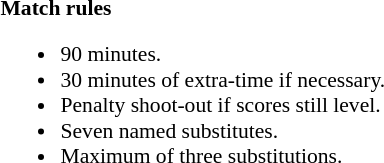<table width=82% style="font-size:90%">
<tr>
<td width=50% valign=top><br>
<strong>Match rules</strong><ul><li>90 minutes.</li><li>30 minutes of extra-time if necessary.</li><li>Penalty shoot-out if scores still level.</li><li>Seven named substitutes.</li><li>Maximum of three substitutions.</li></ul></td>
</tr>
</table>
